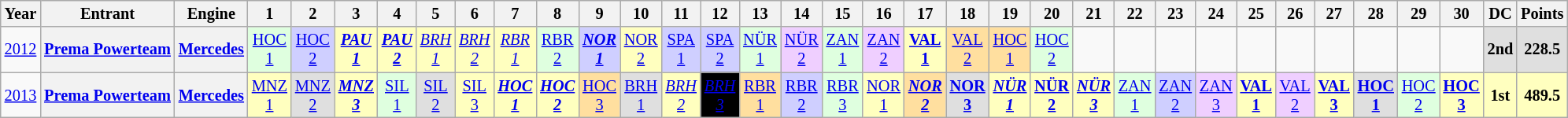<table class="wikitable" style="text-align:center; font-size:85%">
<tr>
<th>Year</th>
<th>Entrant</th>
<th>Engine</th>
<th>1</th>
<th>2</th>
<th>3</th>
<th>4</th>
<th>5</th>
<th>6</th>
<th>7</th>
<th>8</th>
<th>9</th>
<th>10</th>
<th>11</th>
<th>12</th>
<th>13</th>
<th>14</th>
<th>15</th>
<th>16</th>
<th>17</th>
<th>18</th>
<th>19</th>
<th>20</th>
<th>21</th>
<th>22</th>
<th>23</th>
<th>24</th>
<th>25</th>
<th>26</th>
<th>27</th>
<th>28</th>
<th>29</th>
<th>30</th>
<th>DC</th>
<th>Points</th>
</tr>
<tr>
<td><a href='#'>2012</a></td>
<th nowrap><a href='#'>Prema Powerteam</a></th>
<th nowrap><a href='#'>Mercedes</a></th>
<td style="background:#DFFFDF;"><a href='#'>HOC<br>1</a><br></td>
<td style="background:#CFCFFF;"><a href='#'>HOC<br>2</a><br></td>
<td style="background:#FFFFBF;"><strong><em><a href='#'>PAU<br>1</a></em></strong><br></td>
<td style="background:#FFFFBF;"><strong><em><a href='#'>PAU<br>2</a></em></strong><br></td>
<td style="background:#FFFFBF;"><em><a href='#'>BRH<br>1</a></em><br></td>
<td style="background:#FFFFBF;"><em><a href='#'>BRH<br>2</a></em><br></td>
<td style="background:#FFFFBF;"><em><a href='#'>RBR<br>1</a></em><br></td>
<td style="background:#DFFFDF;"><a href='#'>RBR<br>2</a><br></td>
<td style="background:#CFCFFF;"><strong><em><a href='#'>NOR<br>1</a></em></strong><br></td>
<td style="background:#FFFFBF;"><a href='#'>NOR<br>2</a><br></td>
<td style="background:#CFCFFF;"><a href='#'>SPA<br>1</a><br></td>
<td style="background:#CFCFFF;"><a href='#'>SPA<br>2</a><br></td>
<td style="background:#DFFFDF;"><a href='#'>NÜR<br>1</a><br></td>
<td style="background:#EFCFFF;"><a href='#'>NÜR<br>2</a><br></td>
<td style="background:#DFFFDF;"><a href='#'>ZAN<br>1</a><br></td>
<td style="background:#EFCFFF;"><a href='#'>ZAN<br>2</a><br></td>
<td style="background:#FFFFBF;"><strong><a href='#'>VAL<br>1</a></strong><br></td>
<td style="background:#FFDF9F;"><a href='#'>VAL<br>2</a><br></td>
<td style="background:#FFDF9F;"><a href='#'>HOC<br>1</a><br></td>
<td style="background:#DFFFDF;"><a href='#'>HOC<br>2</a><br></td>
<td></td>
<td></td>
<td></td>
<td></td>
<td></td>
<td></td>
<td></td>
<td></td>
<td></td>
<td></td>
<th style="background:#DFDFDF;">2nd</th>
<th style="background:#DFDFDF;">228.5</th>
</tr>
<tr>
<td><a href='#'>2013</a></td>
<th nowrap><a href='#'>Prema Powerteam</a></th>
<th nowrap><a href='#'>Mercedes</a></th>
<td style="background:#FFFFBF;"><a href='#'>MNZ<br>1</a><br></td>
<td style="background:#DFDFDF;"><a href='#'>MNZ<br>2</a><br></td>
<td style="background:#FFFFBF;"><strong><em><a href='#'>MNZ<br>3</a></em></strong><br></td>
<td style="background:#DFFFDF;"><a href='#'>SIL<br>1</a><br></td>
<td style="background:#DFDFDF;"><a href='#'>SIL<br>2</a><br></td>
<td style="background:#FFFFBF;"><a href='#'>SIL<br>3</a><br></td>
<td style="background:#FFFFBF;"><strong><em><a href='#'>HOC<br>1</a></em></strong><br></td>
<td style="background:#FFFFBF;"><strong><em><a href='#'>HOC<br>2</a></em></strong><br></td>
<td style="background:#FFDF9F;"><a href='#'>HOC<br>3</a><br></td>
<td style="background:#DFDFDF;"><a href='#'>BRH<br>1</a><br></td>
<td style="background:#FFFFBF;"><em><a href='#'>BRH<br>2</a></em><br></td>
<td style="background:black; color:white;"><em><a href='#'><span>BRH<br>3</span></a></em><br></td>
<td style="background:#FFDF9F;"><a href='#'>RBR<br>1</a><br></td>
<td style="background:#CFCFFF;"><a href='#'>RBR<br>2</a><br></td>
<td style="background:#DFFFDF;"><a href='#'>RBR<br>3</a><br></td>
<td style="background:#FFFFBF;"><a href='#'>NOR<br>1</a><br></td>
<td style="background:#FFDF9F;"><strong><em><a href='#'>NOR<br>2</a></em></strong><br></td>
<td style="background:#DFDFDF;"><strong><a href='#'>NOR<br>3</a></strong><br></td>
<td style="background:#FFFFBF;"><strong><em><a href='#'>NÜR<br>1</a></em></strong><br></td>
<td style="background:#FFFFBF;"><strong><a href='#'>NÜR<br>2</a></strong><br></td>
<td style="background:#FFFFBF;"><strong><em><a href='#'>NÜR<br>3</a></em></strong><br></td>
<td style="background:#DFFFDF;"><a href='#'>ZAN<br>1</a><br></td>
<td style="background:#CFCFFF;"><a href='#'>ZAN<br>2</a><br></td>
<td style="background:#EFCFFF;"><a href='#'>ZAN<br>3</a><br></td>
<td style="background:#FFFFBF;"><strong><a href='#'>VAL<br>1</a></strong><br></td>
<td style="background:#EFCFFF;"><a href='#'>VAL<br>2</a><br></td>
<td style="background:#FFFFBF;"><strong><a href='#'>VAL<br>3</a></strong><br></td>
<td style="background:#DFDFDF;"><strong><a href='#'>HOC<br>1</a></strong><br></td>
<td style="background:#DFFFDF;"><a href='#'>HOC<br>2</a><br></td>
<td style="background:#FFFFBF;"><strong><a href='#'>HOC<br>3</a></strong><br></td>
<th style="background:#FFFFBF;">1st</th>
<th style="background:#FFFFBF;">489.5</th>
</tr>
</table>
